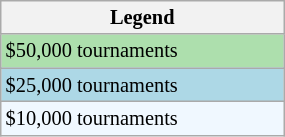<table class="wikitable" style="font-size:85%;" width=15%>
<tr>
<th>Legend</th>
</tr>
<tr style="background:#addfad;">
<td>$50,000 tournaments</td>
</tr>
<tr style="background:lightblue;">
<td>$25,000 tournaments</td>
</tr>
<tr style="background:#f0f8ff;">
<td>$10,000 tournaments</td>
</tr>
</table>
